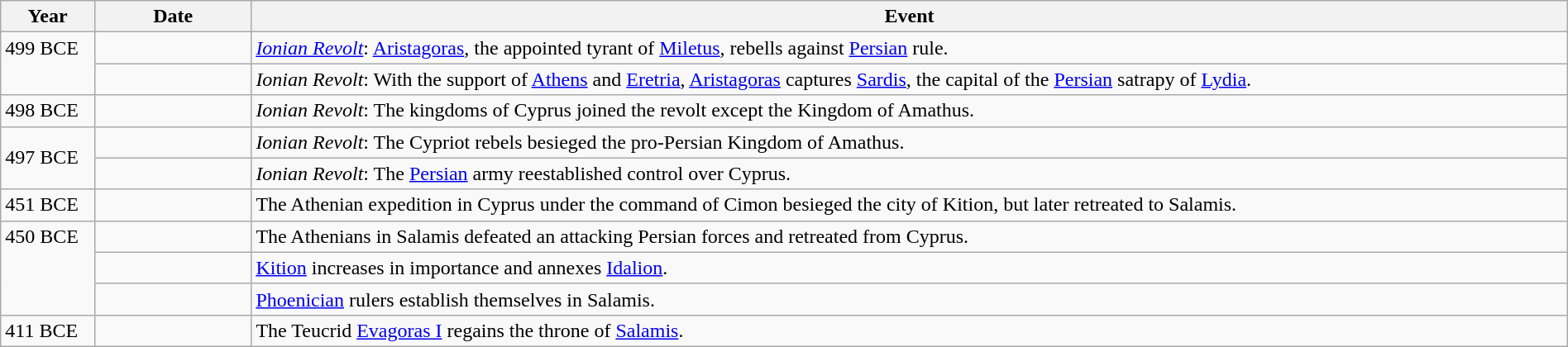<table class="wikitable" width="100%">
<tr>
<th style="width:6%">Year</th>
<th style="width:10%">Date</th>
<th>Event</th>
</tr>
<tr>
<td rowspan="2" style="vertical-align:top">499 BCE</td>
<td></td>
<td><em><a href='#'>Ionian Revolt</a></em>: <a href='#'>Aristagoras</a>, the appointed tyrant of <a href='#'>Miletus</a>, rebells against <a href='#'>Persian</a> rule.</td>
</tr>
<tr>
<td></td>
<td><em>Ionian Revolt</em>: With the support of <a href='#'>Athens</a> and <a href='#'>Eretria</a>, <a href='#'>Aristagoras</a> captures <a href='#'>Sardis</a>, the capital of the <a href='#'>Persian</a> satrapy of <a href='#'>Lydia</a>.</td>
</tr>
<tr>
<td>498 BCE</td>
<td></td>
<td><em>Ionian Revolt</em>: The kingdoms of Cyprus joined the revolt except the Kingdom of Amathus.</td>
</tr>
<tr>
<td rowspan="2">497 BCE</td>
<td></td>
<td><em>Ionian Revolt</em>: The Cypriot rebels besieged the pro-Persian Kingdom of Amathus.</td>
</tr>
<tr>
<td></td>
<td><em>Ionian Revolt</em>: The <a href='#'>Persian</a> army reestablished control over Cyprus.</td>
</tr>
<tr>
<td>451 BCE</td>
<td></td>
<td>The Athenian expedition in Cyprus under the command of Cimon besieged the city of Kition, but later retreated to Salamis.</td>
</tr>
<tr>
<td rowspan="3" style="vertical-align:top">450 BCE</td>
<td></td>
<td>The Athenians in Salamis defeated an attacking Persian forces and retreated from Cyprus.</td>
</tr>
<tr>
<td></td>
<td><a href='#'>Kition</a> increases in importance and annexes <a href='#'>Idalion</a>.</td>
</tr>
<tr>
<td></td>
<td><a href='#'>Phoenician</a> rulers establish themselves in Salamis.</td>
</tr>
<tr>
<td>411 BCE</td>
<td></td>
<td>The Teucrid <a href='#'>Evagoras I</a> regains the throne of <a href='#'>Salamis</a>.</td>
</tr>
</table>
